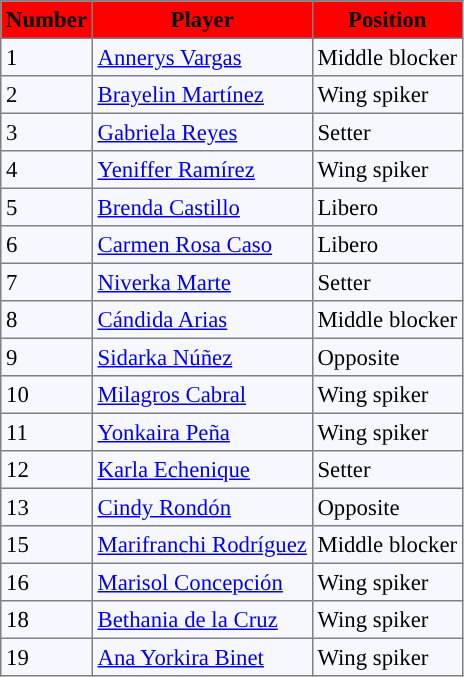<table bgcolor="#f7f8ff" cellpadding="3" cellspacing="0" border="1" style="font-size: 95%; border: gray solid 1px; border-collapse: collapse;">
<tr bgcolor="#ff0000">
<td align=center><strong>Number</strong></td>
<td align=center><strong>Player</strong></td>
<td align=center><strong>Position</strong></td>
</tr>
<tr align="left">
<td>1</td>
<td> <a href='#'>Annerys Vargas</a></td>
<td>Middle blocker</td>
</tr>
<tr align=left>
<td>2</td>
<td> <a href='#'>Brayelin Martínez</a></td>
<td>Wing spiker</td>
</tr>
<tr align="left">
<td>3</td>
<td> <a href='#'>Gabriela Reyes</a></td>
<td>Setter</td>
</tr>
<tr align="left">
<td>4</td>
<td> <a href='#'>Yeniffer Ramírez</a></td>
<td>Wing spiker</td>
</tr>
<tr align="left">
<td>5</td>
<td> <a href='#'>Brenda Castillo</a></td>
<td>Libero</td>
</tr>
<tr align="left">
<td>6</td>
<td> <a href='#'>Carmen Rosa Caso</a></td>
<td>Libero</td>
</tr>
<tr align="left">
<td>7</td>
<td> <a href='#'>Niverka Marte</a></td>
<td>Setter</td>
</tr>
<tr align="left">
<td>8</td>
<td> <a href='#'>Cándida Arias</a></td>
<td>Middle blocker</td>
</tr>
<tr align="left">
<td>9</td>
<td> <a href='#'>Sidarka Núñez</a></td>
<td>Opposite</td>
</tr>
<tr align="left">
<td>10</td>
<td> <a href='#'>Milagros Cabral</a></td>
<td>Wing spiker</td>
</tr>
<tr align="left">
<td>11</td>
<td> <a href='#'>Yonkaira Peña</a></td>
<td>Wing spiker</td>
</tr>
<tr align="left">
<td>12</td>
<td> <a href='#'>Karla Echenique</a></td>
<td>Setter</td>
</tr>
<tr align="left">
<td>13</td>
<td> <a href='#'>Cindy Rondón</a></td>
<td>Opposite</td>
</tr>
<tr align="left">
<td>15</td>
<td> <a href='#'>Marifranchi Rodríguez</a></td>
<td>Middle blocker</td>
</tr>
<tr align="left">
<td>16</td>
<td> <a href='#'>Marisol Concepción</a></td>
<td>Wing spiker</td>
</tr>
<tr align="left">
<td>18</td>
<td> <a href='#'>Bethania de la Cruz</a></td>
<td>Wing spiker</td>
</tr>
<tr align="left">
<td>19</td>
<td> <a href='#'>Ana Yorkira Binet</a></td>
<td>Wing spiker</td>
</tr>
</table>
